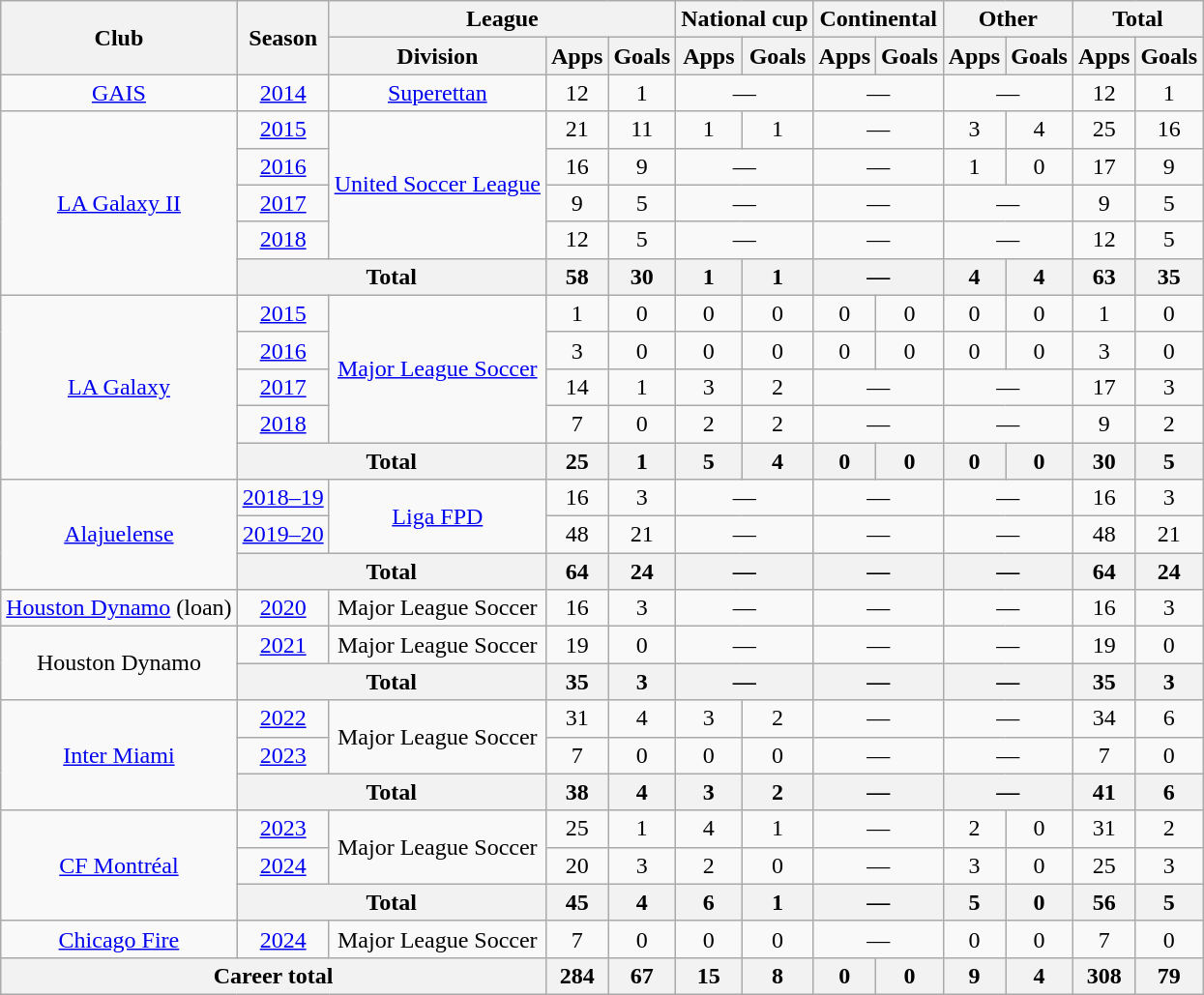<table class="wikitable" style="text-align:center">
<tr>
<th rowspan="2">Club</th>
<th rowspan="2">Season</th>
<th colspan="3">League</th>
<th colspan="2">National cup</th>
<th colspan="2">Continental</th>
<th colspan="2">Other</th>
<th colspan="2">Total</th>
</tr>
<tr>
<th>Division</th>
<th>Apps</th>
<th>Goals</th>
<th>Apps</th>
<th>Goals</th>
<th>Apps</th>
<th>Goals</th>
<th>Apps</th>
<th>Goals</th>
<th>Apps</th>
<th>Goals</th>
</tr>
<tr>
<td><a href='#'>GAIS</a></td>
<td><a href='#'>2014</a></td>
<td><a href='#'>Superettan</a></td>
<td>12</td>
<td>1</td>
<td colspan="2">—</td>
<td colspan="2">—</td>
<td colspan="2">—</td>
<td>12</td>
<td>1</td>
</tr>
<tr>
<td rowspan="5"><a href='#'>LA Galaxy II</a></td>
<td><a href='#'>2015</a></td>
<td rowspan="4"><a href='#'>United Soccer League</a></td>
<td>21</td>
<td>11</td>
<td>1</td>
<td>1</td>
<td colspan="2">—</td>
<td>3</td>
<td>4</td>
<td>25</td>
<td>16</td>
</tr>
<tr>
<td><a href='#'>2016</a></td>
<td>16</td>
<td>9</td>
<td colspan="2">—</td>
<td colspan="2">—</td>
<td>1</td>
<td>0</td>
<td>17</td>
<td>9</td>
</tr>
<tr>
<td><a href='#'>2017</a></td>
<td>9</td>
<td>5</td>
<td colspan="2">—</td>
<td colspan="2">—</td>
<td colspan="2">—</td>
<td>9</td>
<td>5</td>
</tr>
<tr>
<td><a href='#'>2018</a></td>
<td>12</td>
<td>5</td>
<td colspan="2">—</td>
<td colspan="2">—</td>
<td colspan="2">—</td>
<td>12</td>
<td>5</td>
</tr>
<tr>
<th colspan="2">Total</th>
<th>58</th>
<th>30</th>
<th>1</th>
<th>1</th>
<th colspan="2">—</th>
<th>4</th>
<th>4</th>
<th>63</th>
<th>35</th>
</tr>
<tr>
<td rowspan="5"><a href='#'>LA Galaxy</a></td>
<td><a href='#'>2015</a></td>
<td rowspan="4"><a href='#'>Major League Soccer</a></td>
<td>1</td>
<td>0</td>
<td>0</td>
<td>0</td>
<td>0</td>
<td>0</td>
<td>0</td>
<td>0</td>
<td>1</td>
<td>0</td>
</tr>
<tr>
<td><a href='#'>2016</a></td>
<td>3</td>
<td>0</td>
<td>0</td>
<td>0</td>
<td>0</td>
<td>0</td>
<td>0</td>
<td>0</td>
<td>3</td>
<td>0</td>
</tr>
<tr>
<td><a href='#'>2017</a></td>
<td>14</td>
<td>1</td>
<td>3</td>
<td>2</td>
<td colspan="2">—</td>
<td colspan="2">—</td>
<td>17</td>
<td>3</td>
</tr>
<tr>
<td><a href='#'>2018</a></td>
<td>7</td>
<td>0</td>
<td>2</td>
<td>2</td>
<td colspan="2">—</td>
<td colspan="2">—</td>
<td>9</td>
<td>2</td>
</tr>
<tr>
<th colspan="2">Total</th>
<th>25</th>
<th>1</th>
<th>5</th>
<th>4</th>
<th>0</th>
<th>0</th>
<th>0</th>
<th>0</th>
<th>30</th>
<th>5</th>
</tr>
<tr>
<td rowspan="3"><a href='#'>Alajuelense</a></td>
<td><a href='#'>2018–19</a></td>
<td rowspan="2"><a href='#'>Liga FPD</a></td>
<td>16</td>
<td>3</td>
<td colspan="2">—</td>
<td colspan="2">—</td>
<td colspan="2">—</td>
<td>16</td>
<td>3</td>
</tr>
<tr>
<td><a href='#'>2019–20</a></td>
<td>48</td>
<td>21</td>
<td colspan="2">—</td>
<td colspan="2">—</td>
<td colspan="2">—</td>
<td>48</td>
<td>21</td>
</tr>
<tr>
<th colspan="2">Total</th>
<th>64</th>
<th>24</th>
<th colspan="2">—</th>
<th colspan="2">—</th>
<th colspan="2">—</th>
<th>64</th>
<th>24</th>
</tr>
<tr>
<td><a href='#'>Houston Dynamo</a> (loan)</td>
<td><a href='#'>2020</a></td>
<td>Major League Soccer</td>
<td>16</td>
<td>3</td>
<td colspan="2">—</td>
<td colspan="2">—</td>
<td colspan="2">—</td>
<td>16</td>
<td>3</td>
</tr>
<tr>
<td rowspan="2">Houston Dynamo</td>
<td><a href='#'>2021</a></td>
<td>Major League Soccer</td>
<td>19</td>
<td>0</td>
<td colspan="2">—</td>
<td colspan="2">—</td>
<td colspan="2">—</td>
<td>19</td>
<td>0</td>
</tr>
<tr>
<th colspan="2">Total</th>
<th>35</th>
<th>3</th>
<th colspan="2">—</th>
<th colspan="2">—</th>
<th colspan="2">—</th>
<th>35</th>
<th>3</th>
</tr>
<tr>
<td rowspan="3"><a href='#'>Inter Miami</a></td>
<td><a href='#'>2022</a></td>
<td rowspan="2">Major League Soccer</td>
<td>31</td>
<td>4</td>
<td>3</td>
<td>2</td>
<td colspan="2">—</td>
<td colspan="2">—</td>
<td>34</td>
<td>6</td>
</tr>
<tr>
<td><a href='#'>2023</a></td>
<td>7</td>
<td>0</td>
<td>0</td>
<td>0</td>
<td colspan="2">—</td>
<td colspan="2">—</td>
<td>7</td>
<td>0</td>
</tr>
<tr>
<th colspan="2">Total</th>
<th>38</th>
<th>4</th>
<th>3</th>
<th>2</th>
<th colspan="2">—</th>
<th colspan="2">—</th>
<th>41</th>
<th>6</th>
</tr>
<tr>
<td rowspan="3"><a href='#'>CF Montréal</a></td>
<td><a href='#'>2023</a></td>
<td rowspan="2">Major League Soccer</td>
<td>25</td>
<td>1</td>
<td>4</td>
<td>1</td>
<td colspan="2">—</td>
<td>2</td>
<td>0</td>
<td>31</td>
<td>2</td>
</tr>
<tr>
<td><a href='#'>2024</a></td>
<td>20</td>
<td>3</td>
<td>2</td>
<td>0</td>
<td colspan="2">—</td>
<td>3</td>
<td>0</td>
<td>25</td>
<td>3</td>
</tr>
<tr>
<th colspan="2">Total</th>
<th>45</th>
<th>4</th>
<th>6</th>
<th>1</th>
<th colspan="2">—</th>
<th>5</th>
<th>0</th>
<th>56</th>
<th>5</th>
</tr>
<tr>
<td><a href='#'>Chicago Fire</a></td>
<td><a href='#'>2024</a></td>
<td>Major League Soccer</td>
<td>7</td>
<td>0</td>
<td>0</td>
<td>0</td>
<td colspan="2">—</td>
<td>0</td>
<td>0</td>
<td>7</td>
<td>0</td>
</tr>
<tr>
<th colspan="3">Career total</th>
<th>284</th>
<th>67</th>
<th>15</th>
<th>8</th>
<th>0</th>
<th>0</th>
<th>9</th>
<th>4</th>
<th>308</th>
<th>79</th>
</tr>
</table>
